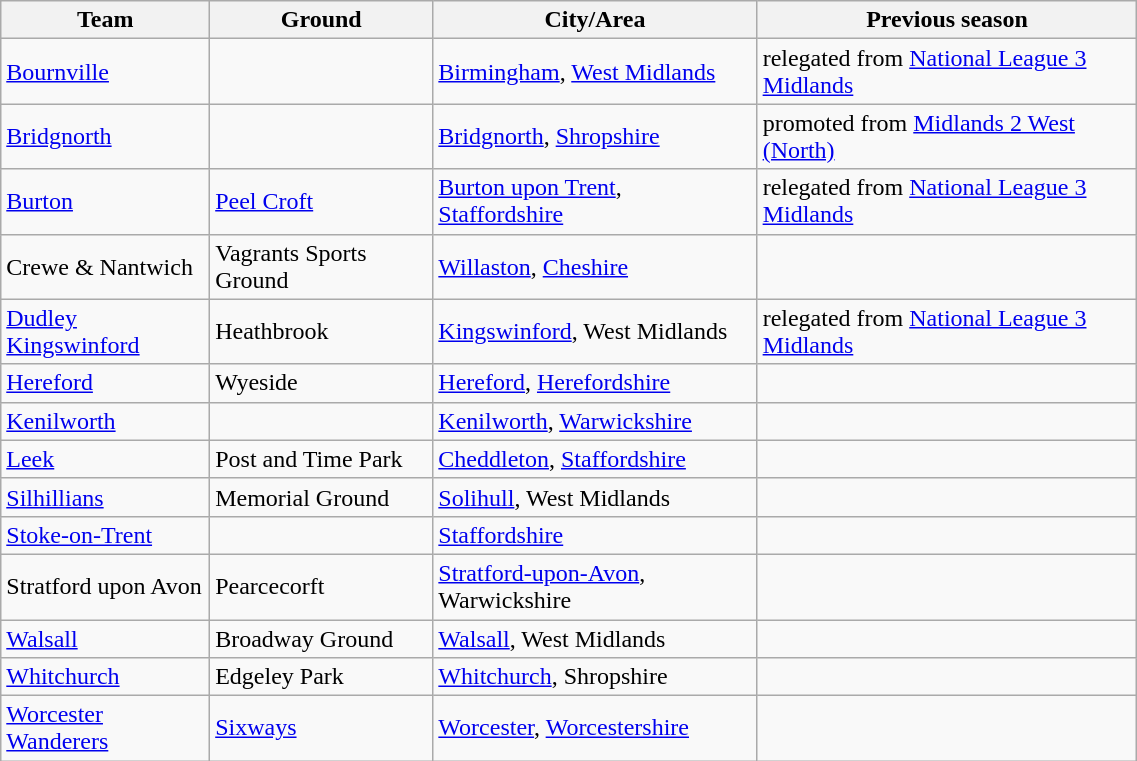<table class="wikitable sortable" width=60%>
<tr>
<th>Team</th>
<th>Ground</th>
<th>City/Area</th>
<th>Previous season</th>
</tr>
<tr>
<td><a href='#'>Bournville</a></td>
<td></td>
<td><a href='#'>Birmingham</a>, <a href='#'>West Midlands</a></td>
<td>relegated from <a href='#'>National League 3 Midlands</a></td>
</tr>
<tr>
<td><a href='#'>Bridgnorth</a></td>
<td></td>
<td><a href='#'>Bridgnorth</a>, <a href='#'>Shropshire</a></td>
<td>promoted from <a href='#'>Midlands 2 West (North)</a></td>
</tr>
<tr>
<td><a href='#'>Burton</a></td>
<td><a href='#'>Peel Croft</a></td>
<td><a href='#'>Burton upon Trent</a>, <a href='#'>Staffordshire</a></td>
<td>relegated from <a href='#'>National League 3 Midlands</a></td>
</tr>
<tr>
<td>Crewe & Nantwich</td>
<td>Vagrants Sports Ground</td>
<td><a href='#'>Willaston</a>, <a href='#'>Cheshire</a></td>
<td></td>
</tr>
<tr>
<td><a href='#'>Dudley Kingswinford</a></td>
<td>Heathbrook</td>
<td><a href='#'>Kingswinford</a>, West Midlands</td>
<td>relegated from <a href='#'>National League 3 Midlands</a></td>
</tr>
<tr>
<td><a href='#'>Hereford</a></td>
<td>Wyeside</td>
<td><a href='#'>Hereford</a>, <a href='#'>Herefordshire</a></td>
<td></td>
</tr>
<tr>
<td><a href='#'>Kenilworth</a></td>
<td></td>
<td><a href='#'>Kenilworth</a>, <a href='#'>Warwickshire</a></td>
<td></td>
</tr>
<tr>
<td><a href='#'>Leek</a></td>
<td>Post and Time Park</td>
<td><a href='#'>Cheddleton</a>, <a href='#'>Staffordshire</a></td>
<td></td>
</tr>
<tr>
<td><a href='#'>Silhillians</a></td>
<td>Memorial Ground</td>
<td><a href='#'>Solihull</a>, West Midlands</td>
<td></td>
</tr>
<tr>
<td><a href='#'>Stoke-on-Trent</a></td>
<td></td>
<td><a href='#'>Staffordshire</a></td>
<td></td>
</tr>
<tr>
<td>Stratford upon Avon</td>
<td>Pearcecorft</td>
<td><a href='#'>Stratford-upon-Avon</a>, Warwickshire</td>
<td></td>
</tr>
<tr>
<td><a href='#'>Walsall</a></td>
<td>Broadway Ground</td>
<td><a href='#'>Walsall</a>, West Midlands</td>
<td></td>
</tr>
<tr>
<td><a href='#'>Whitchurch</a></td>
<td>Edgeley Park</td>
<td><a href='#'>Whitchurch</a>, Shropshire</td>
<td></td>
</tr>
<tr>
<td><a href='#'>Worcester Wanderers</a></td>
<td><a href='#'>Sixways</a></td>
<td><a href='#'>Worcester</a>, <a href='#'>Worcestershire</a></td>
<td></td>
</tr>
</table>
